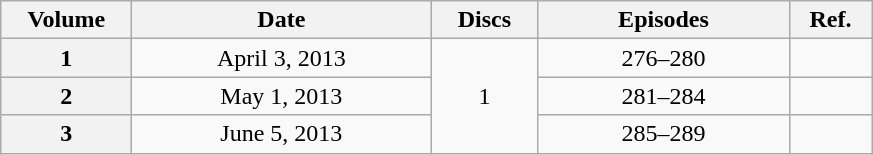<table class="wikitable" style="text-align:center;">
<tr>
<th scope="col" style="width:5em;">Volume</th>
<th scope="col" style="width:12em;">Date</th>
<th scope="col" style="width:4em;">Discs</th>
<th scope="col" style="width:10em;">Episodes</th>
<th scope="col" style="width:3em;">Ref.</th>
</tr>
<tr>
<th scope="row">1</th>
<td>April 3, 2013</td>
<td rowspan="3">1</td>
<td>276–280</td>
<td></td>
</tr>
<tr>
<th scope="row">2</th>
<td>May 1, 2013</td>
<td>281–284</td>
<td></td>
</tr>
<tr>
<th scope="row">3</th>
<td>June 5, 2013</td>
<td>285–289</td>
<td></td>
</tr>
</table>
